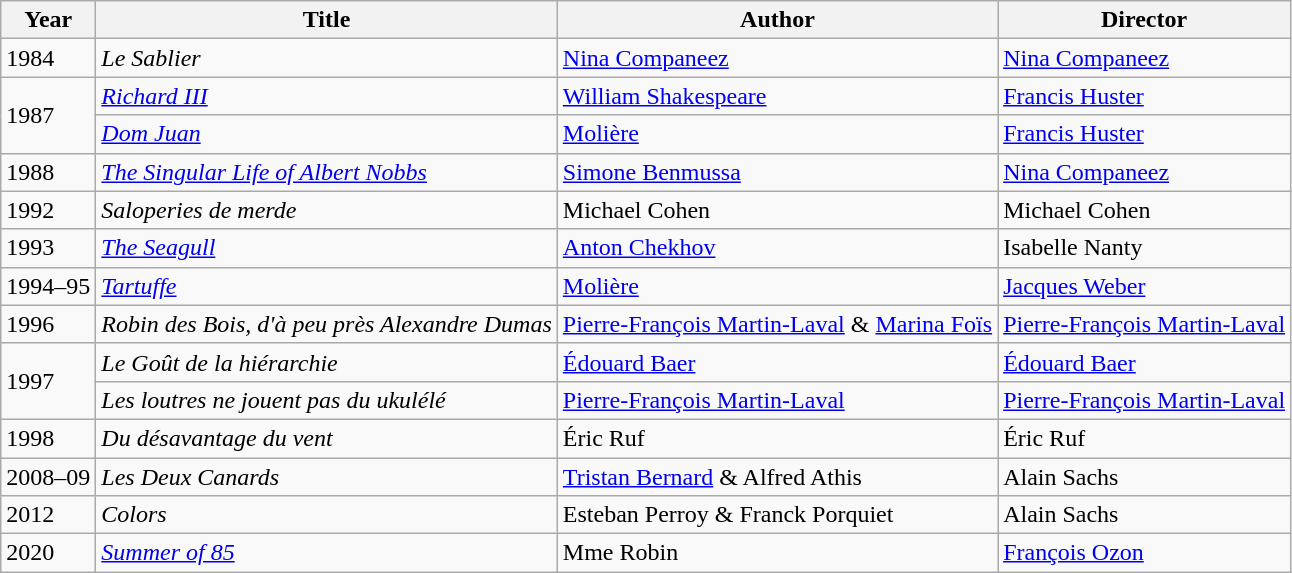<table class="wikitable">
<tr>
<th>Year</th>
<th>Title</th>
<th>Author</th>
<th>Director</th>
</tr>
<tr>
<td>1984</td>
<td><em>Le Sablier</em></td>
<td><a href='#'>Nina Companeez</a></td>
<td><a href='#'>Nina Companeez</a></td>
</tr>
<tr>
<td rowspan=2>1987</td>
<td><em><a href='#'>Richard III</a></em></td>
<td><a href='#'>William Shakespeare</a></td>
<td><a href='#'>Francis Huster</a></td>
</tr>
<tr>
<td><em><a href='#'>Dom Juan</a></em></td>
<td><a href='#'>Molière</a></td>
<td><a href='#'>Francis Huster</a></td>
</tr>
<tr>
<td>1988</td>
<td><em><a href='#'>The Singular Life of Albert Nobbs</a></em></td>
<td><a href='#'>Simone Benmussa</a></td>
<td><a href='#'>Nina Companeez</a></td>
</tr>
<tr>
<td>1992</td>
<td><em>Saloperies de merde</em></td>
<td>Michael Cohen</td>
<td>Michael Cohen</td>
</tr>
<tr>
<td>1993</td>
<td><em><a href='#'>The Seagull</a></em></td>
<td><a href='#'>Anton Chekhov</a></td>
<td>Isabelle Nanty</td>
</tr>
<tr>
<td>1994–95</td>
<td><em><a href='#'>Tartuffe</a></em></td>
<td><a href='#'>Molière</a></td>
<td><a href='#'>Jacques Weber</a></td>
</tr>
<tr>
<td>1996</td>
<td><em>Robin des Bois, d'à peu près Alexandre Dumas</em></td>
<td><a href='#'>Pierre-François Martin-Laval</a> & <a href='#'>Marina Foïs</a></td>
<td><a href='#'>Pierre-François Martin-Laval</a></td>
</tr>
<tr>
<td rowspan=2>1997</td>
<td><em>Le Goût de la hiérarchie</em></td>
<td><a href='#'>Édouard Baer</a></td>
<td><a href='#'>Édouard Baer</a></td>
</tr>
<tr>
<td><em>Les loutres ne jouent pas du ukulélé</em></td>
<td><a href='#'>Pierre-François Martin-Laval</a></td>
<td><a href='#'>Pierre-François Martin-Laval</a></td>
</tr>
<tr>
<td>1998</td>
<td><em>Du désavantage du vent</em></td>
<td>Éric Ruf</td>
<td>Éric Ruf</td>
</tr>
<tr>
<td>2008–09</td>
<td><em>Les Deux Canards</em></td>
<td><a href='#'>Tristan Bernard</a> & Alfred Athis</td>
<td>Alain Sachs</td>
</tr>
<tr>
<td>2012</td>
<td><em>Colors</em></td>
<td>Esteban Perroy & Franck Porquiet</td>
<td>Alain Sachs</td>
</tr>
<tr>
<td>2020</td>
<td><em><a href='#'>Summer of 85</a></em></td>
<td>Mme Robin</td>
<td><a href='#'>François Ozon</a></td>
</tr>
</table>
